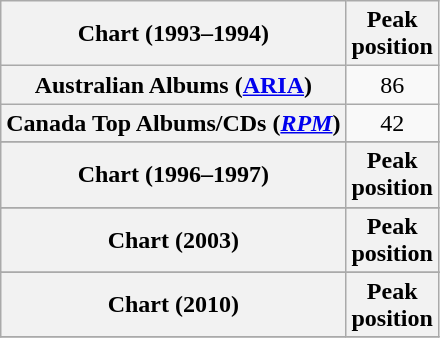<table class="wikitable sortable plainrowheaders">
<tr>
<th scope="col">Chart (1993–1994)</th>
<th scope="col">Peak<br>position</th>
</tr>
<tr>
<th scope="row">Australian Albums (<a href='#'>ARIA</a>)</th>
<td style="text-align:center;">86</td>
</tr>
<tr>
<th scope="row">Canada Top Albums/CDs (<em><a href='#'>RPM</a></em>)</th>
<td align="center">42</td>
</tr>
<tr>
</tr>
<tr>
</tr>
<tr>
</tr>
<tr>
</tr>
<tr>
<th scope="col">Chart (1996–1997)</th>
<th scope="col">Peak<br>position</th>
</tr>
<tr>
</tr>
<tr>
</tr>
<tr>
</tr>
<tr>
<th scope="col">Chart (2003)</th>
<th scope="col">Peak<br>position</th>
</tr>
<tr>
</tr>
<tr>
</tr>
<tr>
<th scope="col">Chart (2010)</th>
<th scope="col">Peak<br>position</th>
</tr>
<tr>
</tr>
</table>
